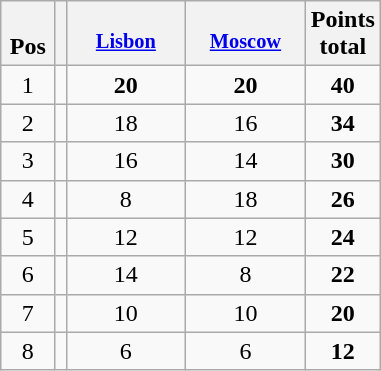<table class="wikitable" style="text-align:center;">
<tr>
<th style="width:1.8em;"><br>Pos</th>
<th></th>
<th style="width:5.2em;;font-size:85%;vertical-align:top;padding-left:4px;;padding-right:4px;;"><br><a href='#'>Lisbon</a></th>
<th style="width:5.2em;;font-size:85%;vertical-align:top;padding-left:4px;;padding-right:4px;;"><br><a href='#'>Moscow</a></th>
<th>Points<br>total</th>
</tr>
<tr>
<td>1</td>
<td align=left></td>
<td><strong>20</strong></td>
<td><strong>20</strong></td>
<td><strong>40</strong></td>
</tr>
<tr>
<td>2</td>
<td align=left></td>
<td>18</td>
<td>16</td>
<td><strong>34</strong></td>
</tr>
<tr>
<td>3</td>
<td align=left></td>
<td>16</td>
<td>14</td>
<td><strong>30</strong></td>
</tr>
<tr>
<td>4</td>
<td align=left></td>
<td>8</td>
<td>18</td>
<td><strong>26</strong></td>
</tr>
<tr>
<td>5</td>
<td align=left></td>
<td>12</td>
<td>12</td>
<td><strong>24</strong></td>
</tr>
<tr>
<td>6</td>
<td align=left></td>
<td>14</td>
<td>8</td>
<td><strong>22</strong></td>
</tr>
<tr>
<td>7</td>
<td align=left></td>
<td>10</td>
<td>10</td>
<td><strong>20</strong></td>
</tr>
<tr>
<td>8</td>
<td align=left></td>
<td>6</td>
<td>6</td>
<td><strong>12</strong></td>
</tr>
</table>
